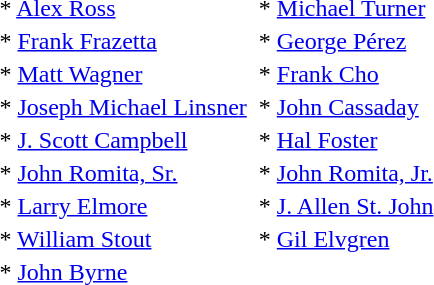<table>
<tr>
<td>* <a href='#'>Alex Ross</a></td>
<td></td>
<td>* <a href='#'>Michael Turner</a></td>
</tr>
<tr>
<td>* <a href='#'>Frank Frazetta</a></td>
<td></td>
<td>* <a href='#'>George Pérez</a></td>
</tr>
<tr>
<td>* <a href='#'>Matt Wagner</a></td>
<td></td>
<td>* <a href='#'>Frank Cho</a></td>
</tr>
<tr>
<td>* <a href='#'>Joseph Michael Linsner</a></td>
<td></td>
<td>* <a href='#'>John Cassaday</a></td>
</tr>
<tr>
<td>* <a href='#'>J. Scott Campbell</a></td>
<td></td>
<td>* <a href='#'>Hal Foster</a></td>
</tr>
<tr>
<td>* <a href='#'>John Romita, Sr.</a></td>
<td></td>
<td>* <a href='#'>John Romita, Jr.</a></td>
</tr>
<tr>
<td>* <a href='#'>Larry Elmore</a></td>
<td></td>
<td>* <a href='#'>J. Allen St. John</a></td>
</tr>
<tr>
<td>* <a href='#'>William Stout</a></td>
<td></td>
<td>* <a href='#'>Gil Elvgren</a></td>
</tr>
<tr>
<td>* <a href='#'>John Byrne</a></td>
<td></td>
<td></td>
</tr>
</table>
